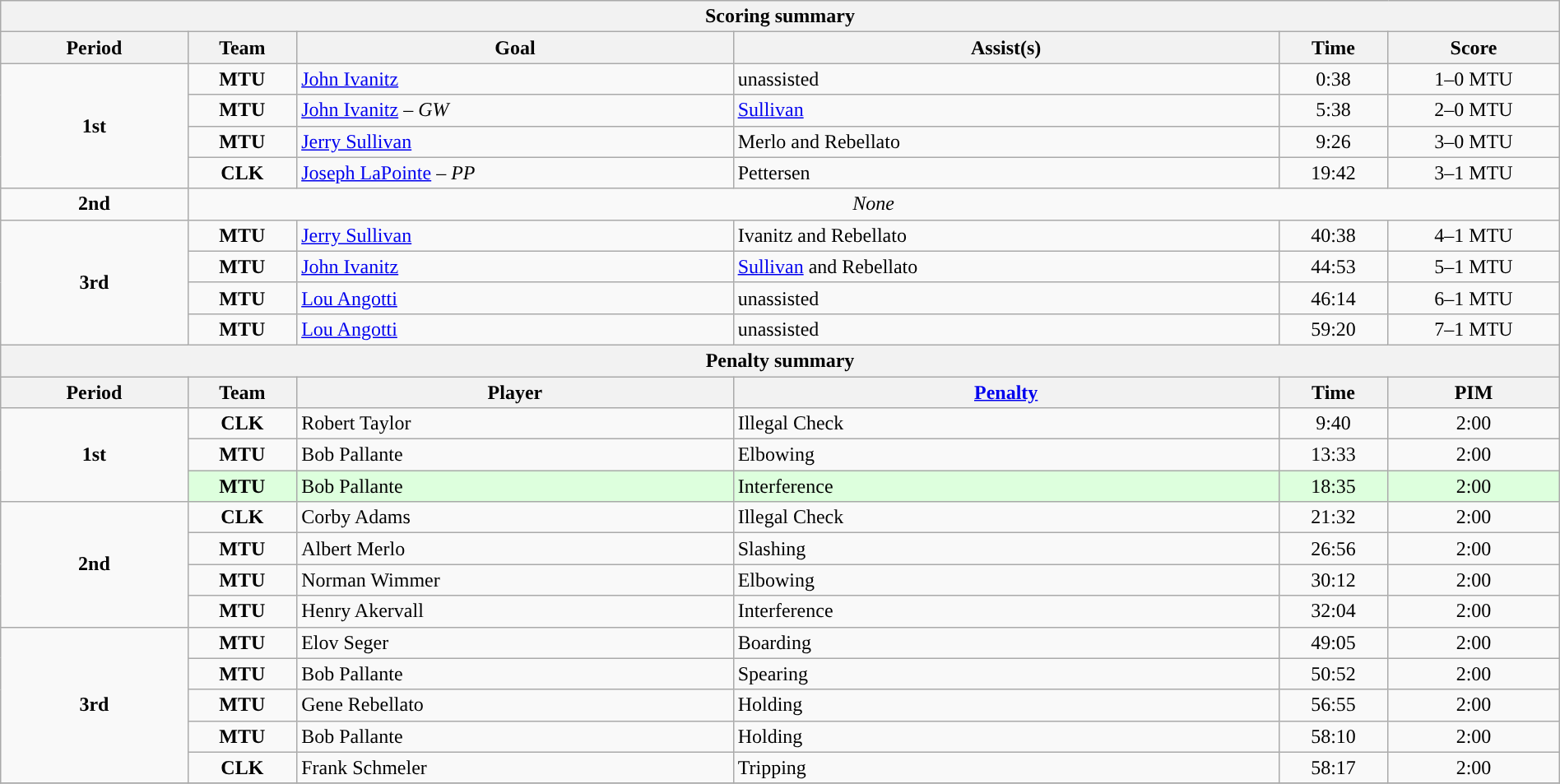<table style="width:100%;" class="wikitable">
<tr>
<th colspan=6>Scoring summary</th>
</tr>
<tr>
<th style="width:12%;">Period</th>
<th style="width:7%;">Team</th>
<th style="width:28%;">Goal</th>
<th style="width:35%;">Assist(s)</th>
<th style="width:7%;">Time</th>
<th style="width:11%;">Score</th>
</tr>
<tr>
<td style="text-align:center;" rowspan="4"><strong>1st</strong></td>
<td align=center><strong>MTU</strong></td>
<td><a href='#'>John Ivanitz</a></td>
<td>unassisted</td>
<td align=center>0:38</td>
<td align=center>1–0 MTU</td>
</tr>
<tr>
<td align=center><strong>MTU</strong></td>
<td><a href='#'>John Ivanitz</a> – <em>GW</em></td>
<td><a href='#'>Sullivan</a></td>
<td align=center>5:38</td>
<td align=center>2–0 MTU</td>
</tr>
<tr>
<td align=center><strong>MTU</strong></td>
<td><a href='#'>Jerry Sullivan</a></td>
<td>Merlo and Rebellato</td>
<td align=center>9:26</td>
<td align=center>3–0 MTU</td>
</tr>
<tr>
<td align=center><strong>CLK</strong></td>
<td><a href='#'>Joseph LaPointe</a> – <em>PP</em></td>
<td>Pettersen</td>
<td align=center>19:42</td>
<td align=center>3–1 MTU</td>
</tr>
<tr>
<td style="text-align:center;" rowspan="1"><strong>2nd</strong></td>
<td style="text-align:center;" colspan="5"><em>None</em></td>
</tr>
<tr>
<td style="text-align:center;" rowspan="4"><strong>3rd</strong></td>
<td align=center><strong>MTU</strong></td>
<td><a href='#'>Jerry Sullivan</a></td>
<td>Ivanitz and Rebellato</td>
<td align=center>40:38</td>
<td align=center>4–1 MTU</td>
</tr>
<tr>
<td align=center><strong>MTU</strong></td>
<td><a href='#'>John Ivanitz</a></td>
<td><a href='#'>Sullivan</a> and Rebellato</td>
<td align=center>44:53</td>
<td align=center>5–1 MTU</td>
</tr>
<tr>
<td align=center><strong>MTU</strong></td>
<td><a href='#'>Lou Angotti</a></td>
<td>unassisted</td>
<td align=center>46:14</td>
<td align=center>6–1 MTU</td>
</tr>
<tr>
<td align=center><strong>MTU</strong></td>
<td><a href='#'>Lou Angotti</a></td>
<td>unassisted</td>
<td align=center>59:20</td>
<td align=center>7–1 MTU</td>
</tr>
<tr>
<th colspan=6>Penalty summary</th>
</tr>
<tr>
<th style="width:12%;">Period</th>
<th style="width:7%;">Team</th>
<th style="width:28%;">Player</th>
<th style="width:35%;"><a href='#'>Penalty</a></th>
<th style="width:7%;">Time</th>
<th style="width:11%;">PIM</th>
</tr>
<tr>
<td style="text-align:center;" rowspan="3"><strong>1st</strong></td>
<td align=center><strong>CLK</strong></td>
<td>Robert Taylor</td>
<td>Illegal Check</td>
<td align=center>9:40</td>
<td align=center>2:00</td>
</tr>
<tr>
<td align=center><strong>MTU</strong></td>
<td>Bob Pallante</td>
<td>Elbowing</td>
<td align=center>13:33</td>
<td align=center>2:00</td>
</tr>
<tr bgcolor=ddffdd>
<td align=center><strong>MTU</strong></td>
<td>Bob Pallante</td>
<td>Interference</td>
<td align=center>18:35</td>
<td align=center>2:00</td>
</tr>
<tr>
<td style="text-align:center;" rowspan="4"><strong>2nd</strong></td>
<td align=center><strong>CLK</strong></td>
<td>Corby Adams</td>
<td>Illegal Check</td>
<td align=center>21:32</td>
<td align=center>2:00</td>
</tr>
<tr>
<td align=center><strong>MTU</strong></td>
<td>Albert Merlo</td>
<td>Slashing</td>
<td align=center>26:56</td>
<td align=center>2:00</td>
</tr>
<tr>
<td align=center><strong>MTU</strong></td>
<td>Norman Wimmer</td>
<td>Elbowing</td>
<td align=center>30:12</td>
<td align=center>2:00</td>
</tr>
<tr>
<td align=center><strong>MTU</strong></td>
<td>Henry Akervall</td>
<td>Interference</td>
<td align=center>32:04</td>
<td align=center>2:00</td>
</tr>
<tr>
<td style="text-align:center;" rowspan="5"><strong>3rd</strong></td>
<td align=center><strong>MTU</strong></td>
<td>Elov Seger</td>
<td>Boarding</td>
<td align=center>49:05</td>
<td align=center>2:00</td>
</tr>
<tr>
<td align=center><strong>MTU</strong></td>
<td>Bob Pallante</td>
<td>Spearing</td>
<td align=center>50:52</td>
<td align=center>2:00</td>
</tr>
<tr>
<td align=center><strong>MTU</strong></td>
<td>Gene Rebellato</td>
<td>Holding</td>
<td align=center>56:55</td>
<td align=center>2:00</td>
</tr>
<tr>
<td align=center><strong>MTU</strong></td>
<td>Bob Pallante</td>
<td>Holding</td>
<td align=center>58:10</td>
<td align=center>2:00</td>
</tr>
<tr>
<td align=center><strong>CLK</strong></td>
<td>Frank Schmeler</td>
<td>Tripping</td>
<td align=center>58:17</td>
<td align=center>2:00</td>
</tr>
<tr>
</tr>
</table>
